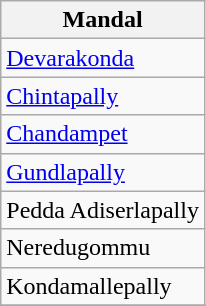<table class="wikitable sortable static-row-numbers static-row-header-hash">
<tr>
<th>Mandal</th>
</tr>
<tr>
<td><a href='#'>Devarakonda</a></td>
</tr>
<tr>
<td><a href='#'>Chintapally</a></td>
</tr>
<tr>
<td><a href='#'>Chandampet</a></td>
</tr>
<tr>
<td><a href='#'>Gundlapally</a></td>
</tr>
<tr>
<td>Pedda Adiserlapally</td>
</tr>
<tr>
<td>Neredugommu</td>
</tr>
<tr>
<td>Kondamallepally</td>
</tr>
<tr>
</tr>
</table>
